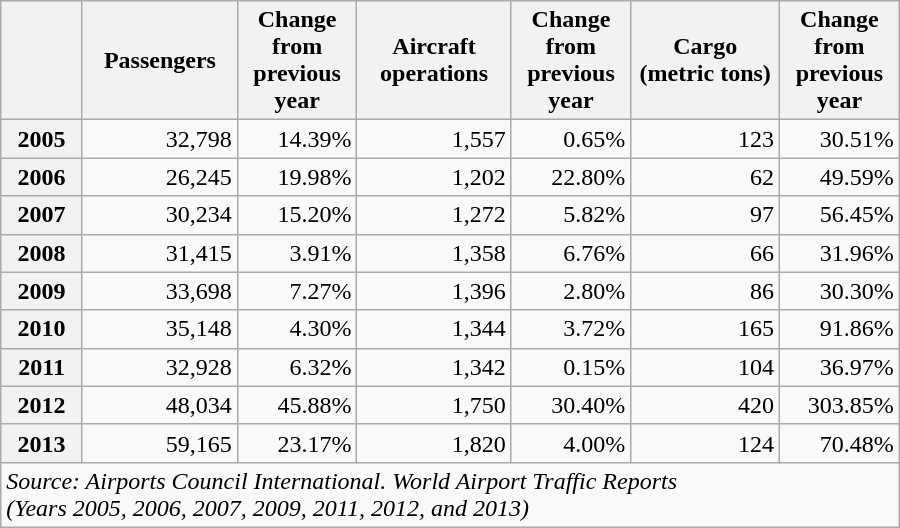<table class="wikitable"  style="text-align:right; width:600px">
<tr>
<th style="width:50px"></th>
<th style="width:100px">Passengers</th>
<th style="width:75px">Change from previous year</th>
<th style="width:100px">Aircraft operations</th>
<th style="width:75px">Change from previous year</th>
<th style="width:100px">Cargo<br>(metric tons)</th>
<th style="width:75px">Change from previous year</th>
</tr>
<tr>
<th>2005</th>
<td>32,798</td>
<td> 14.39%</td>
<td>1,557</td>
<td>  0.65%</td>
<td>123</td>
<td> 30.51%</td>
</tr>
<tr>
<th>2006</th>
<td>26,245</td>
<td> 19.98%</td>
<td>1,202</td>
<td> 22.80%</td>
<td>62</td>
<td> 49.59%</td>
</tr>
<tr>
<th>2007</th>
<td>30,234</td>
<td> 15.20%</td>
<td>1,272</td>
<td>  5.82%</td>
<td>97</td>
<td> 56.45%</td>
</tr>
<tr>
<th>2008</th>
<td>31,415</td>
<td>  3.91%</td>
<td>1,358</td>
<td>  6.76%</td>
<td>66</td>
<td> 31.96%</td>
</tr>
<tr>
<th>2009</th>
<td>33,698</td>
<td>  7.27%</td>
<td>1,396</td>
<td>  2.80%</td>
<td>86</td>
<td> 30.30%</td>
</tr>
<tr>
<th>2010</th>
<td>35,148</td>
<td>  4.30%</td>
<td>1,344</td>
<td>  3.72%</td>
<td>165</td>
<td> 91.86%</td>
</tr>
<tr>
<th>2011</th>
<td>32,928</td>
<td>  6.32%</td>
<td>1,342</td>
<td>  0.15%</td>
<td>104</td>
<td> 36.97%</td>
</tr>
<tr>
<th>2012</th>
<td>48,034</td>
<td> 45.88%</td>
<td>1,750</td>
<td> 30.40%</td>
<td>420</td>
<td>303.85%</td>
</tr>
<tr>
<th>2013</th>
<td>59,165</td>
<td> 23.17%</td>
<td>1,820</td>
<td>  4.00%</td>
<td>124</td>
<td> 70.48%</td>
</tr>
<tr>
<td colspan=7 style="text-align:left;"><em>Source: Airports Council International. World Airport Traffic Reports<br>(Years 2005, 2006, 2007, 2009, 2011, 2012, and 2013)</em></td>
</tr>
</table>
